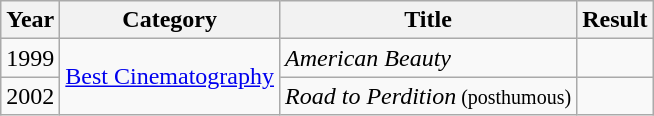<table class="wikitable">
<tr>
<th>Year</th>
<th>Category</th>
<th>Title</th>
<th>Result</th>
</tr>
<tr>
<td>1999</td>
<td rowspan=2><a href='#'>Best Cinematography</a></td>
<td><em>American Beauty</em></td>
<td></td>
</tr>
<tr>
<td>2002</td>
<td><em>Road to Perdition</em><small> (posthumous)</small></td>
<td></td>
</tr>
</table>
